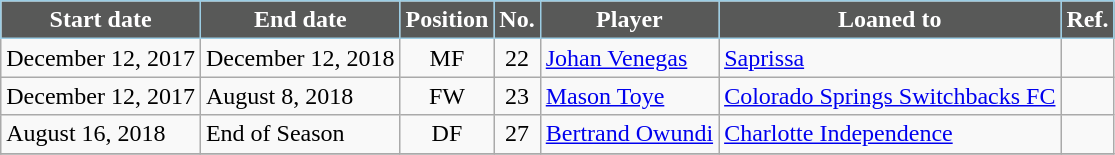<table class="wikitable sortable">
<tr>
<th style="background:#585958; color:#FFFFFF; border:1px solid #9BCDE4;"><strong>Start date</strong></th>
<th style="background:#585958; color:#FFFFFF; border:1px solid #9BCDE4;"><strong>End date</strong></th>
<th style="background:#585958; color:#FFFFFF; border:1px solid #9BCDE4;"><strong>Position</strong></th>
<th style="background:#585958; color:#FFFFFF; border:1px solid #9BCDE4;"><strong>No.</strong></th>
<th style="background:#585958; color:#FFFFFF; border:1px solid #9BCDE4;"><strong>Player</strong></th>
<th style="background:#585958; color:#FFFFFF; border:1px solid #9BCDE4;"><strong>Loaned to</strong></th>
<th style="background:#585958; color:#FFFFFF; border:1px solid #9BCDE4;"><strong>Ref.</strong></th>
</tr>
<tr>
<td>December 12, 2017</td>
<td>December 12, 2018</td>
<td style="text-align:center;">MF</td>
<td style="text-align:center;">22</td>
<td style="text-align:left;"> <a href='#'>Johan Venegas</a></td>
<td style="text-align:left;"> <a href='#'>Saprissa</a></td>
<td></td>
</tr>
<tr>
<td>December 12, 2017</td>
<td>August 8, 2018</td>
<td style="text-align:center;">FW</td>
<td style="text-align:center;">23</td>
<td style="text-align:left;"> <a href='#'>Mason Toye</a></td>
<td style="text-align:left;"> <a href='#'>Colorado Springs Switchbacks FC</a></td>
<td></td>
</tr>
<tr>
<td>August 16, 2018</td>
<td>End of Season</td>
<td style="text-align:center;">DF</td>
<td style="text-align:center;">27</td>
<td style="text-align:left;">  <a href='#'>Bertrand Owundi</a></td>
<td style="text-align:left;"> <a href='#'>Charlotte Independence</a></td>
<td></td>
</tr>
<tr>
</tr>
</table>
